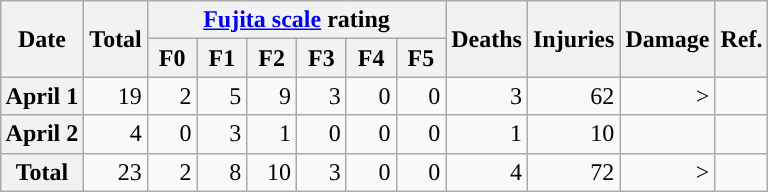<table class="wikitable sortable" style="margin: 1em auto 1em auto;">
<tr>
<th scope="col" rowspan="2">Date</th>
<th scope="col" rowspan="2" align="center">Total</th>
<th scope="col" colspan="6" align="center"><a href='#'>Fujita scale</a> rating</th>
<th scope="col" rowspan="2" align="center">Deaths</th>
<th scope="col" rowspan="2" align="center">Injuries</th>
<th scope="col" rowspan="2" align="center">Damage</th>
<th scope="col" rowspan="2" align="center" class="unsortable">Ref.</th>
</tr>
<tr>
<th scope="col" align="center"> F0 </th>
<th scope="col" align="center"> F1 </th>
<th scope="col" align="center"> F2 </th>
<th scope="col" align="center"> F3 </th>
<th scope="col" align="center"> F4 </th>
<th scope="col" align="center"> F5 </th>
</tr>
<tr>
<th scope="row">April 1</th>
<td align="right">19</td>
<td align="right">2</td>
<td align="right">5</td>
<td align="right">9</td>
<td align="right">3</td>
<td align="right">0</td>
<td align="right">0</td>
<td align="right">3</td>
<td align="right">62</td>
<td align="right">></td>
<td></td>
</tr>
<tr>
<th scope="row">April 2</th>
<td align="right">4</td>
<td align="right">0</td>
<td align="right">3</td>
<td align="right">1</td>
<td align="right">0</td>
<td align="right">0</td>
<td align="right">0</td>
<td align="right">1</td>
<td align="right">10</td>
<td></td>
<td></td>
</tr>
<tr class="sortbottom">
<th scope="row">Total</th>
<td align="right">23</td>
<td align="right">2</td>
<td align="right">8</td>
<td align="right">10</td>
<td align="right">3</td>
<td align="right">0</td>
<td align="right">0</td>
<td align="right">4</td>
<td align="right">72</td>
<td align="right">></td>
<td></td>
</tr>
</table>
